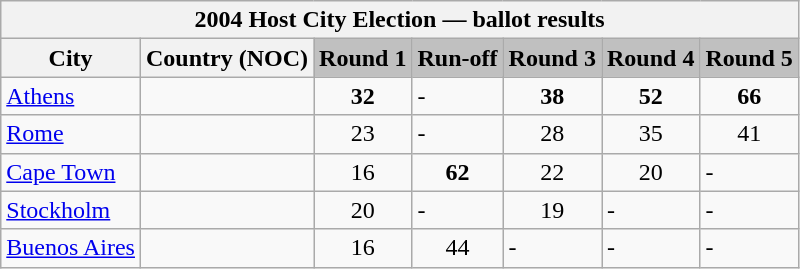<table class=wikitable>
<tr>
<th colspan=7>2004 Host City Election — ballot results</th>
</tr>
<tr>
<th>City</th>
<th>Country (NOC)</th>
<td bgcolor=silver><strong>Round 1</strong></td>
<td bgcolor=silver><strong>Run-off</strong></td>
<td bgcolor=silver><strong>Round 3</strong></td>
<td bgcolor=silver><strong>Round 4</strong></td>
<td bgcolor=silver><strong>Round 5</strong></td>
</tr>
<tr>
<td><a href='#'>Athens</a></td>
<td></td>
<td align="center"><strong>32</strong></td>
<td>-</td>
<td align="center"><strong>38</strong></td>
<td align="center"><strong>52</strong></td>
<td align="center"><strong>66</strong></td>
</tr>
<tr>
<td><a href='#'>Rome</a></td>
<td></td>
<td align="center">23</td>
<td>-</td>
<td align="center">28</td>
<td align="center">35</td>
<td align="center">41</td>
</tr>
<tr>
<td><a href='#'>Cape Town</a></td>
<td></td>
<td align="center">16</td>
<td align="center"><strong>62</strong></td>
<td align="center">22</td>
<td align="center">20</td>
<td>-</td>
</tr>
<tr>
<td><a href='#'>Stockholm</a></td>
<td></td>
<td align="center">20</td>
<td>-</td>
<td align="center">19</td>
<td>-</td>
<td>-</td>
</tr>
<tr>
<td><a href='#'>Buenos Aires</a></td>
<td></td>
<td align="center">16</td>
<td align="center">44</td>
<td>-</td>
<td>-</td>
<td>-</td>
</tr>
</table>
